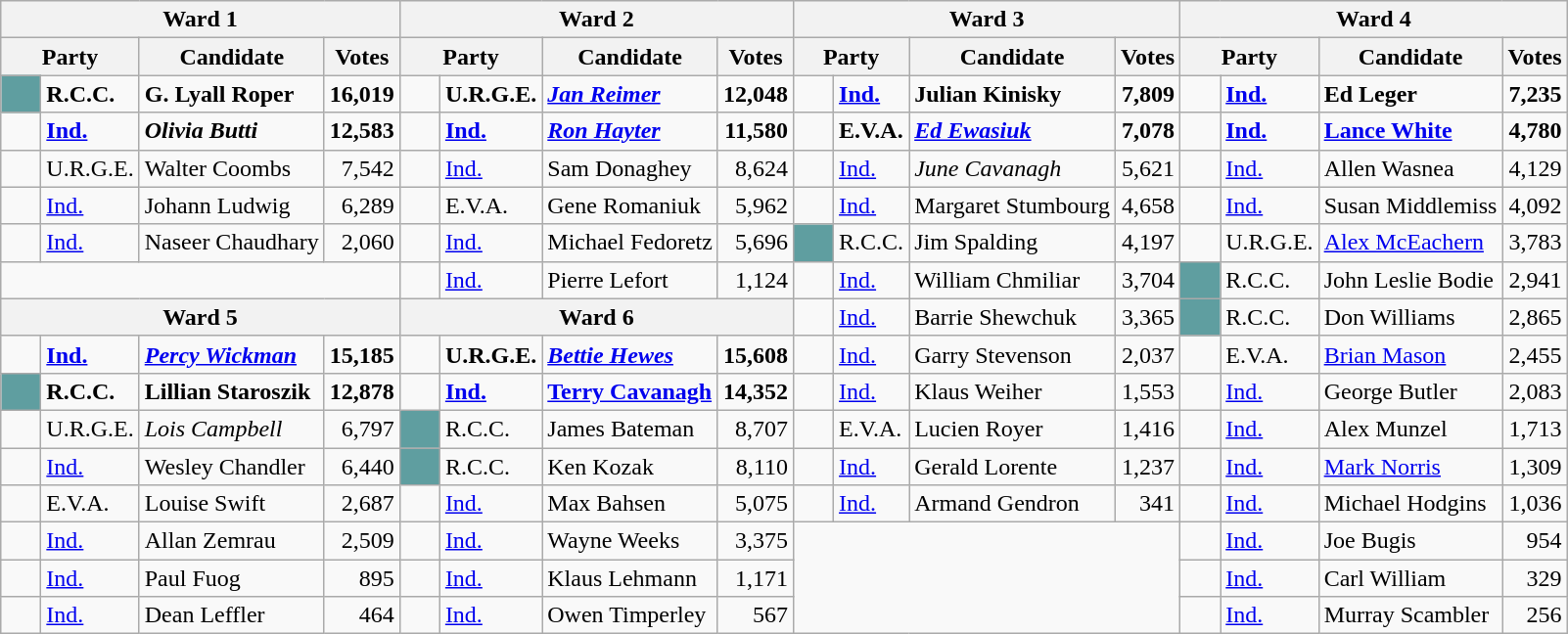<table class="wikitable">
<tr>
<th colspan="4"><strong>Ward 1</strong></th>
<th colspan="4"><strong>Ward 2</strong></th>
<th colspan="4"><strong>Ward 3</strong></th>
<th colspan="4"><strong>Ward 4</strong></th>
</tr>
<tr>
<th colspan="2">Party</th>
<th>Candidate</th>
<th>Votes</th>
<th colspan="2">Party</th>
<th>Candidate</th>
<th>Votes</th>
<th colspan="2">Party</th>
<th>Candidate</th>
<th>Votes</th>
<th colspan="2">Party</th>
<th>Candidate</th>
<th>Votes</th>
</tr>
<tr>
<td width=20px bgcolor="5F9EA0"></td>
<td><strong>R.C.C.</strong></td>
<td><strong>G. Lyall Roper</strong></td>
<td align="right"><strong>16,019</strong></td>
<td width=20px ></td>
<td><strong>U.R.G.E.</strong></td>
<td><strong><em><a href='#'>Jan Reimer</a></em></strong></td>
<td align="right"><strong>12,048</strong></td>
<td width=20px ></td>
<td><strong><a href='#'>Ind.</a></strong></td>
<td><strong>Julian Kinisky</strong></td>
<td align="right"><strong>7,809</strong></td>
<td width=20px ></td>
<td><strong><a href='#'>Ind.</a></strong></td>
<td><strong>Ed Leger</strong></td>
<td align="right"><strong>7,235</strong></td>
</tr>
<tr>
<td width=20px ></td>
<td><strong><a href='#'>Ind.</a></strong></td>
<td><strong><em>Olivia Butti</em></strong></td>
<td align="right"><strong>12,583</strong></td>
<td width=20px ></td>
<td><strong><a href='#'>Ind.</a></strong></td>
<td><strong><em><a href='#'>Ron Hayter</a></em></strong></td>
<td align="right"><strong>11,580</strong></td>
<td width=20px ></td>
<td><strong>E.V.A.</strong></td>
<td><strong><em><a href='#'>Ed Ewasiuk</a></em></strong></td>
<td align="right"><strong>7,078</strong></td>
<td width=20px ></td>
<td><strong><a href='#'>Ind.</a></strong></td>
<td><strong><a href='#'>Lance White</a></strong></td>
<td align="right"><strong>4,780</strong></td>
</tr>
<tr>
<td width=20px ></td>
<td>U.R.G.E.</td>
<td>Walter Coombs</td>
<td align="right">7,542</td>
<td width=20px ></td>
<td><a href='#'>Ind.</a></td>
<td>Sam Donaghey</td>
<td align="right">8,624</td>
<td width=20px ></td>
<td><a href='#'>Ind.</a></td>
<td><em>June Cavanagh</em></td>
<td align="right">5,621</td>
<td width=20px ></td>
<td><a href='#'>Ind.</a></td>
<td>Allen Wasnea</td>
<td align="right">4,129</td>
</tr>
<tr>
<td width=20px ></td>
<td><a href='#'>Ind.</a></td>
<td>Johann Ludwig</td>
<td align="right">6,289</td>
<td width=20px ></td>
<td>E.V.A.</td>
<td>Gene Romaniuk</td>
<td align="right">5,962</td>
<td width=20px ></td>
<td><a href='#'>Ind.</a></td>
<td>Margaret Stumbourg</td>
<td align="right">4,658</td>
<td width=20px ></td>
<td><a href='#'>Ind.</a></td>
<td>Susan Middlemiss</td>
<td align="right">4,092</td>
</tr>
<tr>
<td width=20px ></td>
<td><a href='#'>Ind.</a></td>
<td>Naseer Chaudhary</td>
<td align="right">2,060</td>
<td width=20px ></td>
<td><a href='#'>Ind.</a></td>
<td>Michael Fedoretz</td>
<td align="right">5,696</td>
<td width=20px bgcolor="5F9EA0"></td>
<td>R.C.C.</td>
<td>Jim Spalding</td>
<td align="right">4,197</td>
<td width=20px ></td>
<td>U.R.G.E.</td>
<td><a href='#'>Alex McEachern</a></td>
<td align="right">3,783</td>
</tr>
<tr>
<td colspan="4"></td>
<td width=20px ></td>
<td><a href='#'>Ind.</a></td>
<td>Pierre Lefort</td>
<td align="right">1,124</td>
<td width=20px ></td>
<td><a href='#'>Ind.</a></td>
<td>William Chmiliar</td>
<td align="right">3,704</td>
<td width=20px bgcolor="5F9EA0"></td>
<td>R.C.C.</td>
<td>John Leslie Bodie</td>
<td align="right">2,941</td>
</tr>
<tr>
<th colspan="4"><strong>Ward 5</strong></th>
<th colspan="4"><strong>Ward 6</strong></th>
<td width=20px ></td>
<td><a href='#'>Ind.</a></td>
<td>Barrie Shewchuk</td>
<td align="right">3,365</td>
<td width=20px bgcolor="5F9EA0"></td>
<td>R.C.C.</td>
<td>Don Williams</td>
<td align="right">2,865</td>
</tr>
<tr>
<td width=20px ></td>
<td><strong><a href='#'>Ind.</a></strong></td>
<td><strong><em><a href='#'>Percy Wickman</a></em></strong></td>
<td align="right"><strong>15,185</strong></td>
<td width=20px ></td>
<td><strong>U.R.G.E.</strong></td>
<td><strong><em><a href='#'>Bettie Hewes</a></em></strong></td>
<td align="right"><strong>15,608</strong></td>
<td width=20px ></td>
<td><a href='#'>Ind.</a></td>
<td>Garry Stevenson</td>
<td align="right">2,037</td>
<td width=20px ></td>
<td>E.V.A.</td>
<td><a href='#'>Brian Mason</a></td>
<td align="right">2,455</td>
</tr>
<tr>
<td width=20px bgcolor="5F9EA0"></td>
<td><strong>R.C.C.</strong></td>
<td><strong>Lillian Staroszik</strong></td>
<td align="right"><strong>12,878</strong></td>
<td width=20px ></td>
<td><strong><a href='#'>Ind.</a></strong></td>
<td><strong><a href='#'>Terry Cavanagh</a></strong></td>
<td align="right"><strong>14,352</strong></td>
<td width=20px ></td>
<td><a href='#'>Ind.</a></td>
<td>Klaus Weiher</td>
<td align="right">1,553</td>
<td width=20px ></td>
<td><a href='#'>Ind.</a></td>
<td>George Butler</td>
<td align="right">2,083</td>
</tr>
<tr>
<td width=20px ></td>
<td>U.R.G.E.</td>
<td><em>Lois Campbell</em></td>
<td align="right">6,797</td>
<td width=20px bgcolor="5F9EA0"></td>
<td>R.C.C.</td>
<td>James Bateman</td>
<td align="right">8,707</td>
<td width=20px ></td>
<td>E.V.A.</td>
<td>Lucien Royer</td>
<td align="right">1,416</td>
<td width=20px ></td>
<td><a href='#'>Ind.</a></td>
<td>Alex Munzel</td>
<td align="right">1,713</td>
</tr>
<tr>
<td width=20px ></td>
<td><a href='#'>Ind.</a></td>
<td>Wesley Chandler</td>
<td align="right">6,440</td>
<td width=20px bgcolor="5F9EA0"></td>
<td>R.C.C.</td>
<td>Ken Kozak</td>
<td align="right">8,110</td>
<td width=20px ></td>
<td><a href='#'>Ind.</a></td>
<td>Gerald Lorente</td>
<td align="right">1,237</td>
<td width=20px ></td>
<td><a href='#'>Ind.</a></td>
<td><a href='#'>Mark Norris</a></td>
<td align="right">1,309</td>
</tr>
<tr>
<td width=20px ></td>
<td>E.V.A.</td>
<td>Louise Swift</td>
<td align="right">2,687</td>
<td width=20px ></td>
<td><a href='#'>Ind.</a></td>
<td>Max Bahsen</td>
<td align="right">5,075</td>
<td width=20px ></td>
<td><a href='#'>Ind.</a></td>
<td>Armand Gendron</td>
<td align="right">341</td>
<td width=20px ></td>
<td><a href='#'>Ind.</a></td>
<td>Michael Hodgins</td>
<td align="right">1,036</td>
</tr>
<tr>
<td width=20px ></td>
<td><a href='#'>Ind.</a></td>
<td>Allan Zemrau</td>
<td align="right">2,509</td>
<td width=20px ></td>
<td><a href='#'>Ind.</a></td>
<td>Wayne Weeks</td>
<td align="right">3,375</td>
<td colspan="4" rowspan="3"></td>
<td width=20px ></td>
<td><a href='#'>Ind.</a></td>
<td>Joe Bugis</td>
<td align="right">954</td>
</tr>
<tr>
<td width=20px ></td>
<td><a href='#'>Ind.</a></td>
<td>Paul Fuog</td>
<td align="right">895</td>
<td width=20px ></td>
<td><a href='#'>Ind.</a></td>
<td>Klaus Lehmann</td>
<td align="right">1,171</td>
<td width=20px ></td>
<td><a href='#'>Ind.</a></td>
<td>Carl William</td>
<td align="right">329</td>
</tr>
<tr>
<td width=20px ></td>
<td><a href='#'>Ind.</a></td>
<td>Dean Leffler</td>
<td align="right">464</td>
<td width=20px ></td>
<td><a href='#'>Ind.</a></td>
<td>Owen Timperley</td>
<td align="right">567</td>
<td width=20px ></td>
<td><a href='#'>Ind.</a></td>
<td>Murray Scambler</td>
<td align="right">256</td>
</tr>
</table>
